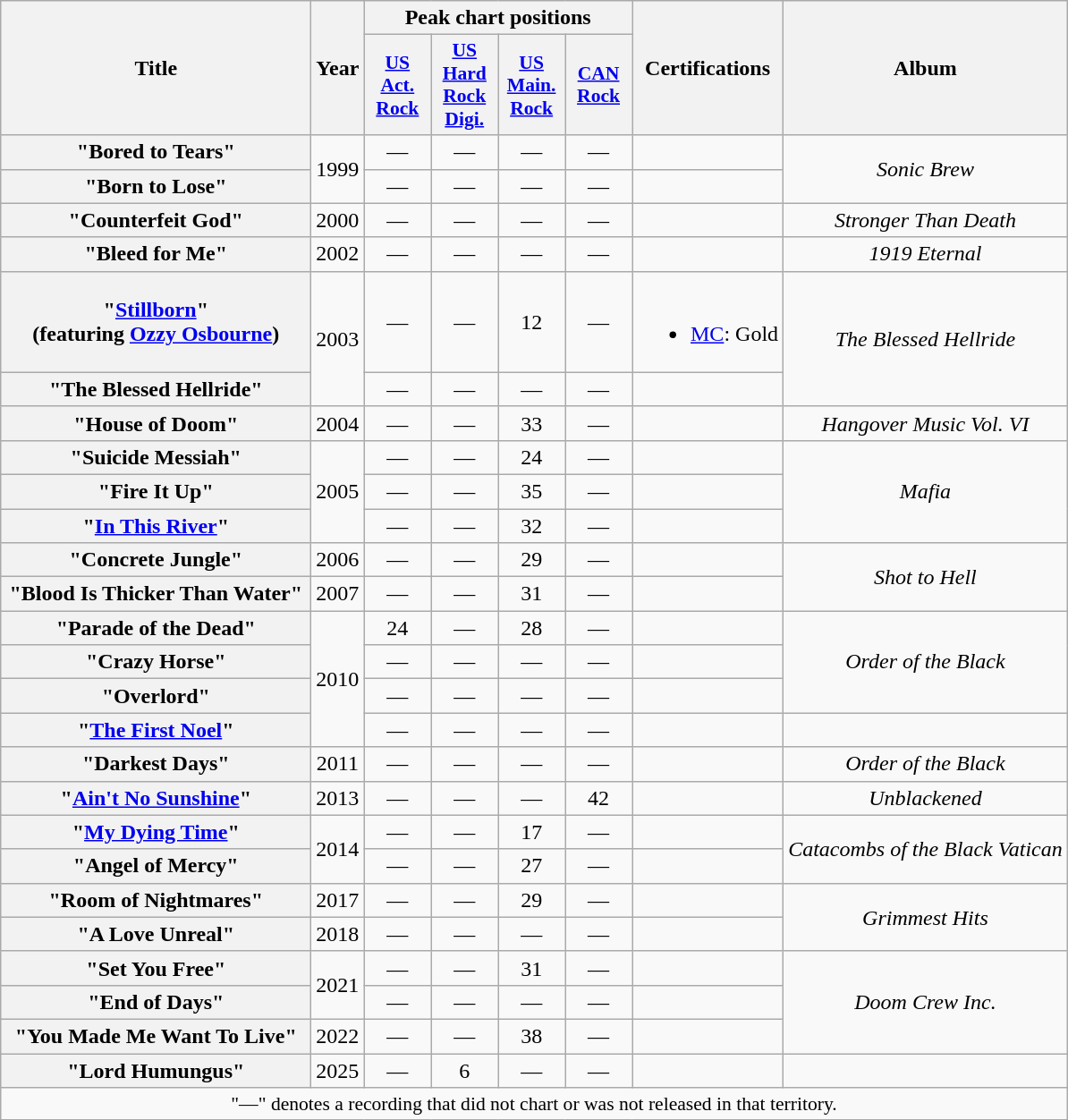<table class="wikitable plainrowheaders" style="text-align:center;">
<tr>
<th scope="col" rowspan="2" style="width:14em;">Title</th>
<th scope="col" rowspan="2">Year</th>
<th scope="col" colspan="4">Peak chart positions</th>
<th scope="col" rowspan="2">Certifications</th>
<th scope="col" rowspan="2">Album</th>
</tr>
<tr>
<th scope="col" style="width:3em;font-size:90%;"><a href='#'>US<br>Act. Rock</a><br></th>
<th scope="col" style="width:3em;font-size:90%;"><a href='#'>US Hard Rock Digi.</a></th>
<th scope="col" style="width:3em;font-size:90%;"><a href='#'>US<br>Main. Rock</a><br></th>
<th scope="col" style="width:3em;font-size:90%;"><a href='#'>CAN<br>Rock</a><br></th>
</tr>
<tr>
<th scope="row">"Bored to Tears"</th>
<td rowspan="2">1999</td>
<td>—</td>
<td>—</td>
<td>—</td>
<td>—</td>
<td></td>
<td rowspan="2"><em>Sonic Brew</em></td>
</tr>
<tr>
<th scope="row">"Born to Lose"</th>
<td>—</td>
<td>—</td>
<td>—</td>
<td>—</td>
<td></td>
</tr>
<tr>
<th scope="row">"Counterfeit God"</th>
<td>2000</td>
<td>—</td>
<td>—</td>
<td>—</td>
<td>—</td>
<td></td>
<td><em>Stronger Than Death</em></td>
</tr>
<tr>
<th scope="row">"Bleed for Me"</th>
<td>2002</td>
<td>—</td>
<td>—</td>
<td>—</td>
<td>—</td>
<td></td>
<td><em>1919 Eternal</em></td>
</tr>
<tr>
<th scope="row">"<a href='#'>Stillborn</a>"<br><span>(featuring <a href='#'>Ozzy Osbourne</a>)</span></th>
<td rowspan="2">2003</td>
<td>—</td>
<td>—</td>
<td>12</td>
<td>—</td>
<td><br><ul><li><a href='#'>MC</a>: Gold</li></ul></td>
<td rowspan="2"><em>The Blessed Hellride</em></td>
</tr>
<tr>
<th scope="row">"The Blessed Hellride"</th>
<td>—</td>
<td>—</td>
<td>—</td>
<td>—</td>
<td></td>
</tr>
<tr>
<th scope="row">"House of Doom"</th>
<td>2004</td>
<td>—</td>
<td>—</td>
<td>33</td>
<td>—</td>
<td></td>
<td><em>Hangover Music Vol. VI</em></td>
</tr>
<tr>
<th scope="row">"Suicide Messiah"</th>
<td rowspan="3">2005</td>
<td>—</td>
<td>—</td>
<td>24</td>
<td>—</td>
<td></td>
<td rowspan="3"><em>Mafia</em></td>
</tr>
<tr>
<th scope="row">"Fire It Up"</th>
<td>—</td>
<td>—</td>
<td>35</td>
<td>—</td>
<td></td>
</tr>
<tr>
<th scope="row">"<a href='#'>In This River</a>"</th>
<td>—</td>
<td>—</td>
<td>32</td>
<td>—</td>
<td></td>
</tr>
<tr>
<th scope="row">"Concrete Jungle"</th>
<td>2006</td>
<td>—</td>
<td>—</td>
<td>29</td>
<td>—</td>
<td></td>
<td rowspan="2"><em>Shot to Hell</em></td>
</tr>
<tr>
<th scope="row">"Blood Is Thicker Than Water"</th>
<td>2007</td>
<td>—</td>
<td>—</td>
<td>31</td>
<td>—</td>
<td></td>
</tr>
<tr>
<th scope="row">"Parade of the Dead"</th>
<td rowspan="4">2010</td>
<td>24</td>
<td>—</td>
<td>28</td>
<td>—</td>
<td></td>
<td rowspan="3"><em>Order of the Black</em></td>
</tr>
<tr>
<th scope="row">"Crazy Horse"</th>
<td>—</td>
<td>—</td>
<td>—</td>
<td>—</td>
<td></td>
</tr>
<tr>
<th scope="row">"Overlord"</th>
<td>—</td>
<td>—</td>
<td>—</td>
<td>—</td>
<td></td>
</tr>
<tr>
<th scope="row">"<a href='#'>The First Noel</a>"</th>
<td>—</td>
<td>—</td>
<td>—</td>
<td>—</td>
<td></td>
<td></td>
</tr>
<tr>
<th scope="row">"Darkest Days"</th>
<td>2011</td>
<td>—</td>
<td>—</td>
<td>—</td>
<td>—</td>
<td></td>
<td><em>Order of the Black</em></td>
</tr>
<tr>
<th scope="row">"<a href='#'>Ain't No Sunshine</a>"</th>
<td>2013</td>
<td>—</td>
<td>—</td>
<td>—</td>
<td>42</td>
<td></td>
<td><em>Unblackened</em></td>
</tr>
<tr>
<th scope="row">"<a href='#'>My Dying Time</a>"</th>
<td rowspan="2">2014</td>
<td>—</td>
<td>—</td>
<td>17</td>
<td>—</td>
<td></td>
<td rowspan="2"><em>Catacombs of the Black Vatican</em></td>
</tr>
<tr>
<th scope="row">"Angel of Mercy"</th>
<td>—</td>
<td>—</td>
<td>27</td>
<td>—</td>
<td></td>
</tr>
<tr>
<th scope="row">"Room of Nightmares"</th>
<td>2017</td>
<td>—</td>
<td>—</td>
<td>29</td>
<td>—</td>
<td></td>
<td rowspan="2"><em>Grimmest Hits</em></td>
</tr>
<tr>
<th scope="row">"A Love Unreal"</th>
<td>2018</td>
<td>—</td>
<td>—</td>
<td>—</td>
<td>—</td>
<td></td>
</tr>
<tr>
<th scope="row">"Set You Free"</th>
<td rowspan="2">2021</td>
<td>—</td>
<td>—</td>
<td>31</td>
<td>—</td>
<td></td>
<td rowspan="3"><em>Doom Crew Inc.</em></td>
</tr>
<tr>
<th scope="row">"End of Days"</th>
<td>—</td>
<td>—</td>
<td>—</td>
<td>—</td>
<td></td>
</tr>
<tr>
<th scope="row">"You Made Me Want To Live"</th>
<td>2022</td>
<td>—</td>
<td>—</td>
<td>38</td>
<td>—</td>
<td></td>
</tr>
<tr>
<th scope="row">"Lord Humungus"</th>
<td>2025</td>
<td>—</td>
<td>6</td>
<td>—</td>
<td>—</td>
<td></td>
</tr>
<tr>
<td colspan="8" style="font-size:90%">"—" denotes a recording that did not chart or was not released in that territory.</td>
</tr>
</table>
